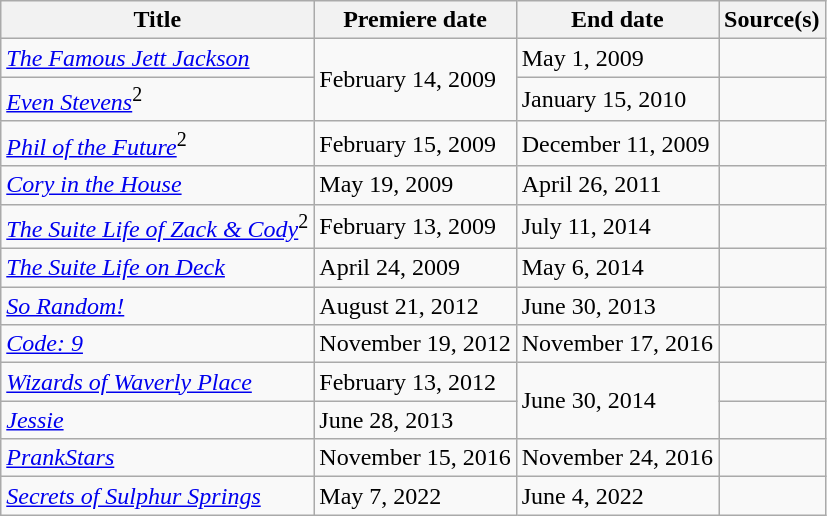<table class="wikitable sortable">
<tr>
<th>Title</th>
<th>Premiere date</th>
<th>End date</th>
<th>Source(s)</th>
</tr>
<tr>
<td><em><a href='#'>The Famous Jett Jackson</a></em></td>
<td rowspan=2>February 14, 2009</td>
<td>May 1, 2009</td>
<td></td>
</tr>
<tr>
<td><em><a href='#'>Even Stevens</a></em><sup>2</sup></td>
<td>January 15, 2010</td>
<td></td>
</tr>
<tr>
<td><em><a href='#'>Phil of the Future</a></em><sup>2</sup></td>
<td>February 15, 2009</td>
<td>December 11, 2009</td>
<td></td>
</tr>
<tr>
<td><em><a href='#'>Cory in the House</a></em></td>
<td>May 19, 2009</td>
<td>April 26, 2011</td>
<td></td>
</tr>
<tr>
<td><em><a href='#'>The Suite Life of Zack & Cody</a></em><sup>2</sup></td>
<td>February 13, 2009</td>
<td>July 11, 2014</td>
<td></td>
</tr>
<tr>
<td><em><a href='#'>The Suite Life on Deck</a></em></td>
<td>April 24, 2009</td>
<td>May 6, 2014</td>
<td></td>
</tr>
<tr>
<td><em><a href='#'>So Random!</a></em></td>
<td>August 21, 2012</td>
<td>June 30, 2013</td>
<td></td>
</tr>
<tr>
<td><em><a href='#'>Code: 9</a></em></td>
<td>November 19, 2012</td>
<td>November 17, 2016</td>
<td></td>
</tr>
<tr>
<td><em><a href='#'>Wizards of Waverly Place</a></em></td>
<td>February 13, 2012</td>
<td rowspan=2>June 30, 2014</td>
<td></td>
</tr>
<tr>
<td><em><a href='#'>Jessie</a></em></td>
<td>June 28, 2013</td>
<td></td>
</tr>
<tr>
<td><em><a href='#'>PrankStars</a></em></td>
<td>November 15, 2016</td>
<td>November 24, 2016</td>
<td></td>
</tr>
<tr>
<td><em><a href='#'>Secrets of Sulphur Springs</a></em></td>
<td>May 7, 2022</td>
<td>June 4, 2022</td>
<td></td>
</tr>
</table>
